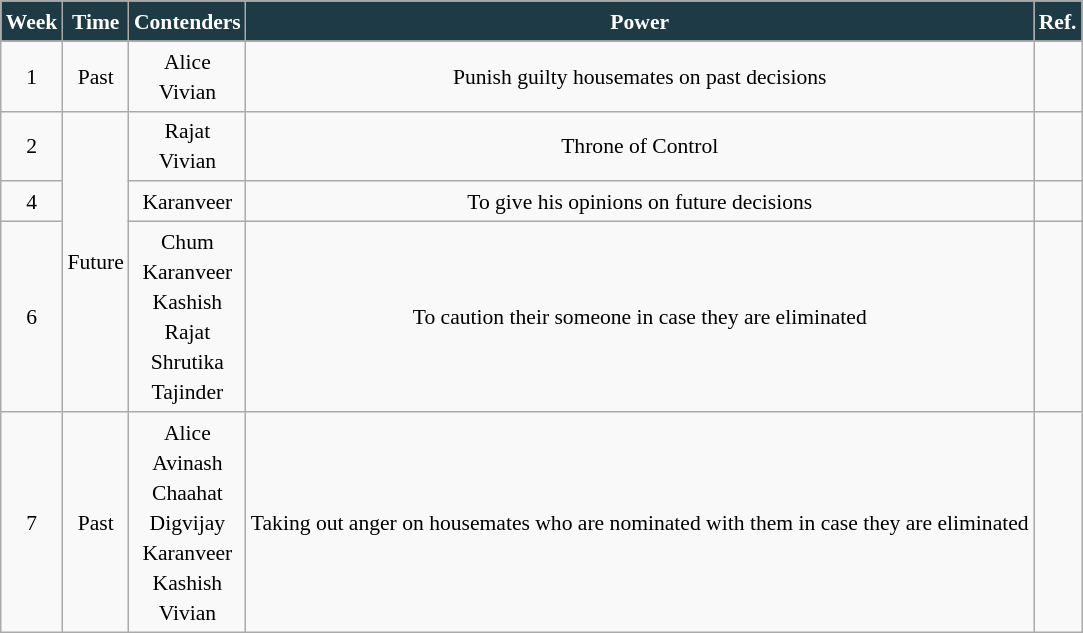<table class="wikitable" style=" text-align:center; font-size:90%; line-height:20px; width:auto;">
<tr>
<th scope="col" style="background:#1E3A45; color:#fff;">Week</th>
<th scope="col" style="background:#1E3A45; color:#fff;">Time</th>
<th scope="col" style="background:#1E3A45; color:#fff;">Contenders</th>
<th scope="col" style="background:#1E3A45; color:#fff;">Power</th>
<th scope="col" style="background:#1E3A45; color:#fff;">Ref.</th>
</tr>
<tr>
<td>1</td>
<td>Past</td>
<td>Alice<br>Vivian</td>
<td>Punish guilty housemates on past decisions</td>
<td></td>
</tr>
<tr>
<td>2</td>
<td Rowspan =3>Future</td>
<td>Rajat<br>Vivian</td>
<td>Throne of Control</td>
<td></td>
</tr>
<tr>
<td>4</td>
<td>Karanveer</td>
<td>To give his opinions on future decisions</td>
<td></td>
</tr>
<tr>
<td>6</td>
<td>Chum<br>Karanveer<br>Kashish<br> Rajat<br> Shrutika <br> Tajinder</td>
<td>To caution their  someone in case they are eliminated</td>
<td></td>
</tr>
<tr>
<td>7</td>
<td>Past</td>
<td>Alice<br>Avinash<br>Chaahat<br>Digvijay<br>Karanveer<br>Kashish<br>Vivian</td>
<td>Taking out anger on housemates who are nominated with them in case they are eliminated</td>
<td></td>
</tr>
</table>
